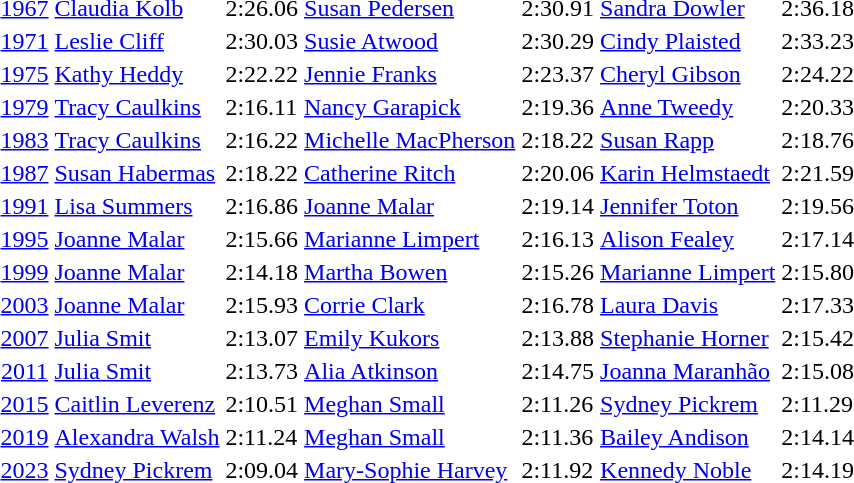<table>
<tr>
<td align=center><a href='#'>1967</a></td>
<td> <a href='#'>Claudia Kolb</a></td>
<td>2:26.06</td>
<td> <a href='#'>Susan Pedersen</a></td>
<td>2:30.91</td>
<td> <a href='#'>Sandra Dowler</a></td>
<td>2:36.18</td>
</tr>
<tr>
<td align=center><a href='#'>1971</a></td>
<td> <a href='#'>Leslie Cliff</a></td>
<td>2:30.03</td>
<td> <a href='#'>Susie Atwood</a></td>
<td>2:30.29</td>
<td> <a href='#'>Cindy Plaisted</a></td>
<td>2:33.23</td>
</tr>
<tr>
<td align=center><a href='#'>1975</a></td>
<td> <a href='#'>Kathy Heddy</a></td>
<td>2:22.22</td>
<td> <a href='#'>Jennie Franks</a></td>
<td>2:23.37</td>
<td> <a href='#'>Cheryl Gibson</a></td>
<td>2:24.22</td>
</tr>
<tr>
<td align=center><a href='#'>1979</a></td>
<td> <a href='#'>Tracy Caulkins</a></td>
<td>2:16.11</td>
<td> <a href='#'>Nancy Garapick</a></td>
<td>2:19.36</td>
<td> <a href='#'>Anne Tweedy</a></td>
<td>2:20.33</td>
</tr>
<tr>
<td align=center><a href='#'>1983</a></td>
<td> <a href='#'>Tracy Caulkins</a></td>
<td>2:16.22</td>
<td> <a href='#'>Michelle MacPherson</a></td>
<td>2:18.22</td>
<td> <a href='#'>Susan Rapp</a></td>
<td>2:18.76</td>
</tr>
<tr>
<td align=center><a href='#'>1987</a></td>
<td> <a href='#'>Susan Habermas</a></td>
<td>2:18.22</td>
<td> <a href='#'>Catherine Ritch</a></td>
<td>2:20.06</td>
<td> <a href='#'>Karin Helmstaedt</a></td>
<td>2:21.59</td>
</tr>
<tr>
<td align=center><a href='#'>1991</a></td>
<td> <a href='#'>Lisa Summers</a></td>
<td>2:16.86</td>
<td> <a href='#'>Joanne Malar</a></td>
<td>2:19.14</td>
<td> <a href='#'>Jennifer Toton</a></td>
<td>2:19.56</td>
</tr>
<tr>
<td align=center><a href='#'>1995</a></td>
<td> <a href='#'>Joanne Malar</a></td>
<td>2:15.66</td>
<td> <a href='#'>Marianne Limpert</a></td>
<td>2:16.13</td>
<td> <a href='#'>Alison Fealey</a></td>
<td>2:17.14</td>
</tr>
<tr>
<td align=center><a href='#'>1999</a></td>
<td> <a href='#'>Joanne Malar</a></td>
<td>2:14.18</td>
<td> <a href='#'>Martha Bowen</a></td>
<td>2:15.26</td>
<td> <a href='#'>Marianne Limpert</a></td>
<td>2:15.80</td>
</tr>
<tr>
<td align=center><a href='#'>2003</a></td>
<td> <a href='#'>Joanne Malar</a></td>
<td>2:15.93</td>
<td> <a href='#'>Corrie Clark</a></td>
<td>2:16.78</td>
<td> <a href='#'>Laura Davis</a></td>
<td>2:17.33</td>
</tr>
<tr>
<td align=center><a href='#'>2007</a></td>
<td> <a href='#'>Julia Smit</a></td>
<td>2:13.07</td>
<td> <a href='#'>Emily Kukors</a></td>
<td>2:13.88</td>
<td> <a href='#'>Stephanie Horner</a></td>
<td>2:15.42</td>
</tr>
<tr>
<td align=center><a href='#'>2011</a></td>
<td> <a href='#'>Julia Smit</a></td>
<td>2:13.73</td>
<td> <a href='#'>Alia Atkinson</a></td>
<td>2:14.75</td>
<td> <a href='#'>Joanna Maranhão</a></td>
<td>2:15.08</td>
</tr>
<tr>
<td align=center><a href='#'>2015</a></td>
<td> <a href='#'>Caitlin Leverenz</a></td>
<td>2:10.51</td>
<td> <a href='#'>Meghan Small</a></td>
<td>2:11.26</td>
<td> <a href='#'>Sydney Pickrem</a></td>
<td>2:11.29</td>
</tr>
<tr>
<td align=center><a href='#'>2019</a></td>
<td> <a href='#'>Alexandra Walsh</a></td>
<td>2:11.24</td>
<td> <a href='#'>Meghan Small</a></td>
<td>2:11.36</td>
<td> <a href='#'>Bailey Andison</a></td>
<td>2:14.14</td>
</tr>
<tr>
<td align=center><a href='#'>2023</a></td>
<td> <a href='#'>Sydney Pickrem</a></td>
<td>2:09.04</td>
<td> <a href='#'>Mary-Sophie Harvey</a></td>
<td>2:11.92</td>
<td> <a href='#'>Kennedy Noble</a></td>
<td>2:14.19</td>
</tr>
</table>
